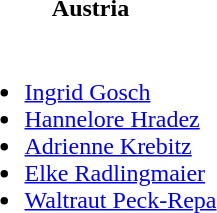<table>
<tr>
<th>Austria</th>
</tr>
<tr>
<td><br><ul><li><a href='#'>Ingrid Gosch</a></li><li><a href='#'>Hannelore Hradez</a></li><li><a href='#'>Adrienne Krebitz</a></li><li><a href='#'>Elke Radlingmaier</a></li><li><a href='#'>Waltraut Peck-Repa</a></li></ul></td>
</tr>
</table>
